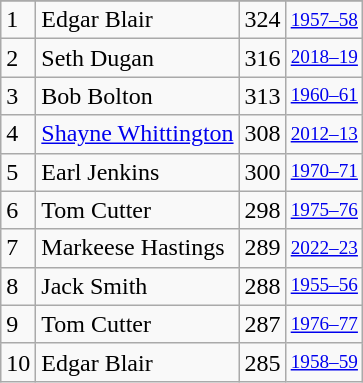<table class="wikitable">
<tr>
</tr>
<tr>
<td>1</td>
<td>Edgar Blair</td>
<td>324</td>
<td style="font-size:80%;"><a href='#'>1957–58</a></td>
</tr>
<tr>
<td>2</td>
<td>Seth Dugan</td>
<td>316</td>
<td style="font-size:80%;"><a href='#'>2018–19</a></td>
</tr>
<tr>
<td>3</td>
<td>Bob Bolton</td>
<td>313</td>
<td style="font-size:80%;"><a href='#'>1960–61</a></td>
</tr>
<tr>
<td>4</td>
<td><a href='#'>Shayne Whittington</a></td>
<td>308</td>
<td style="font-size:80%;"><a href='#'>2012–13</a></td>
</tr>
<tr>
<td>5</td>
<td>Earl Jenkins</td>
<td>300</td>
<td style="font-size:80%;"><a href='#'>1970–71</a></td>
</tr>
<tr>
<td>6</td>
<td>Tom Cutter</td>
<td>298</td>
<td style="font-size:80%;"><a href='#'>1975–76</a></td>
</tr>
<tr>
<td>7</td>
<td>Markeese Hastings</td>
<td>289</td>
<td style="font-size:80%;"><a href='#'>2022–23</a></td>
</tr>
<tr>
<td>8</td>
<td>Jack Smith</td>
<td>288</td>
<td style="font-size:80%;"><a href='#'>1955–56</a></td>
</tr>
<tr>
<td>9</td>
<td>Tom Cutter</td>
<td>287</td>
<td style="font-size:80%;"><a href='#'>1976–77</a></td>
</tr>
<tr>
<td>10</td>
<td>Edgar Blair</td>
<td>285</td>
<td style="font-size:80%;"><a href='#'>1958–59</a></td>
</tr>
</table>
